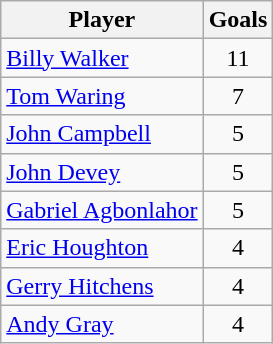<table class="wikitable" style="text-align:left;">
<tr>
<th>Player</th>
<th>Goals</th>
</tr>
<tr>
<td> <a href='#'>Billy Walker</a></td>
<td align=center>11</td>
</tr>
<tr>
<td> <a href='#'>Tom Waring</a></td>
<td align=center>7</td>
</tr>
<tr>
<td> <a href='#'>John Campbell</a></td>
<td align=center>5</td>
</tr>
<tr>
<td> <a href='#'>John Devey</a></td>
<td align=center>5</td>
</tr>
<tr>
<td> <a href='#'>Gabriel Agbonlahor</a></td>
<td align=center>5</td>
</tr>
<tr>
<td> <a href='#'>Eric Houghton</a></td>
<td align=center>4</td>
</tr>
<tr>
<td> <a href='#'>Gerry Hitchens</a></td>
<td align=center>4</td>
</tr>
<tr>
<td> <a href='#'>Andy Gray</a></td>
<td align=center>4</td>
</tr>
</table>
